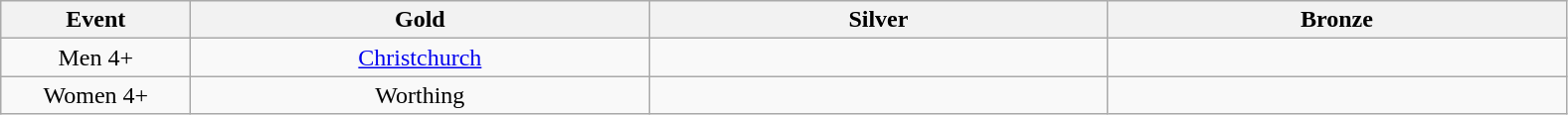<table class="wikitable" style="text-align:center">
<tr>
<th width=120>Event</th>
<th width=300>Gold</th>
<th width=300>Silver</th>
<th width=300>Bronze</th>
</tr>
<tr>
<td>Men 4+</td>
<td><a href='#'>Christchurch</a></td>
<td></td>
<td></td>
</tr>
<tr>
<td>Women 4+</td>
<td>Worthing</td>
<td></td>
<td></td>
</tr>
</table>
